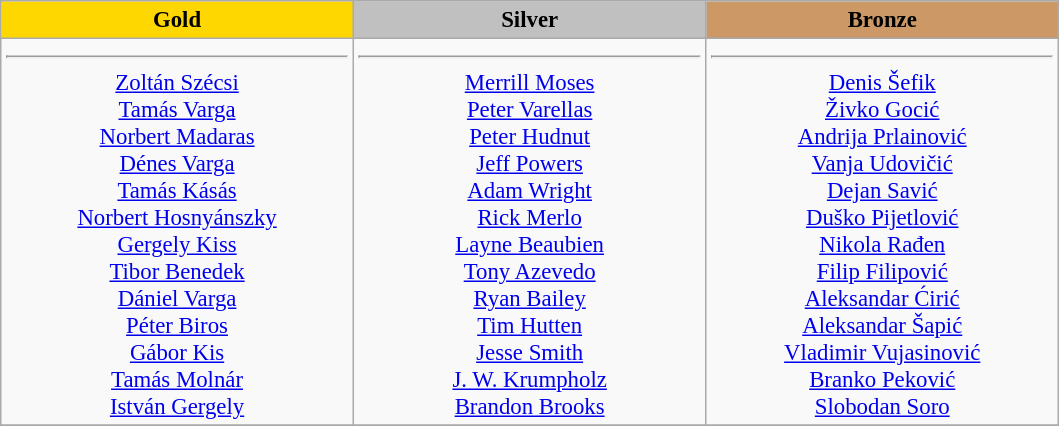<table class="wikitable" style="font-size:95%; text-align:center;">
<tr>
<td style="width: 15em" bgcolor="gold"><strong>Gold</strong></td>
<td style="width: 15em" bgcolor="silver"><strong>Silver</strong></td>
<td style="width: 15em" bgcolor="CC9966"><strong>Bronze</strong></td>
</tr>
<tr valign="top">
<td><hr><a href='#'>Zoltán Szécsi</a><br><a href='#'>Tamás Varga</a><br><a href='#'>Norbert Madaras</a><br><a href='#'>Dénes Varga</a><br><a href='#'>Tamás Kásás</a><br><a href='#'>Norbert Hosnyánszky</a><br><a href='#'>Gergely Kiss</a><br><a href='#'>Tibor Benedek</a><br><a href='#'>Dániel Varga</a><br><a href='#'>Péter Biros</a><br><a href='#'>Gábor Kis</a><br><a href='#'>Tamás Molnár</a><br><a href='#'>István Gergely</a></td>
<td><hr><a href='#'>Merrill Moses</a><br><a href='#'>Peter Varellas</a><br><a href='#'>Peter Hudnut</a><br><a href='#'>Jeff Powers</a><br><a href='#'>Adam Wright</a><br><a href='#'>Rick Merlo</a><br><a href='#'>Layne Beaubien</a><br><a href='#'>Tony Azevedo</a><br><a href='#'>Ryan Bailey</a><br><a href='#'>Tim Hutten</a><br><a href='#'>Jesse Smith</a><br><a href='#'>J. W. Krumpholz</a><br><a href='#'>Brandon Brooks</a></td>
<td><hr><a href='#'>Denis Šefik</a><br><a href='#'>Živko Gocić</a><br><a href='#'>Andrija Prlainović</a><br><a href='#'>Vanja Udovičić</a><br><a href='#'>Dejan Savić</a><br><a href='#'>Duško Pijetlović</a><br><a href='#'>Nikola Rađen</a><br><a href='#'>Filip Filipović</a><br><a href='#'>Aleksandar Ćirić</a><br><a href='#'>Aleksandar Šapić</a><br><a href='#'>Vladimir Vujasinović</a><br><a href='#'>Branko Peković</a><br><a href='#'>Slobodan Soro</a></td>
</tr>
<tr>
</tr>
</table>
